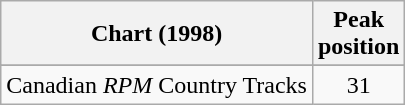<table class="wikitable sortable">
<tr>
<th align="left">Chart (1998)</th>
<th align="center">Peak<br>position</th>
</tr>
<tr>
</tr>
<tr>
<td align="left">Canadian <em>RPM</em> Country Tracks</td>
<td align="center">31</td>
</tr>
</table>
